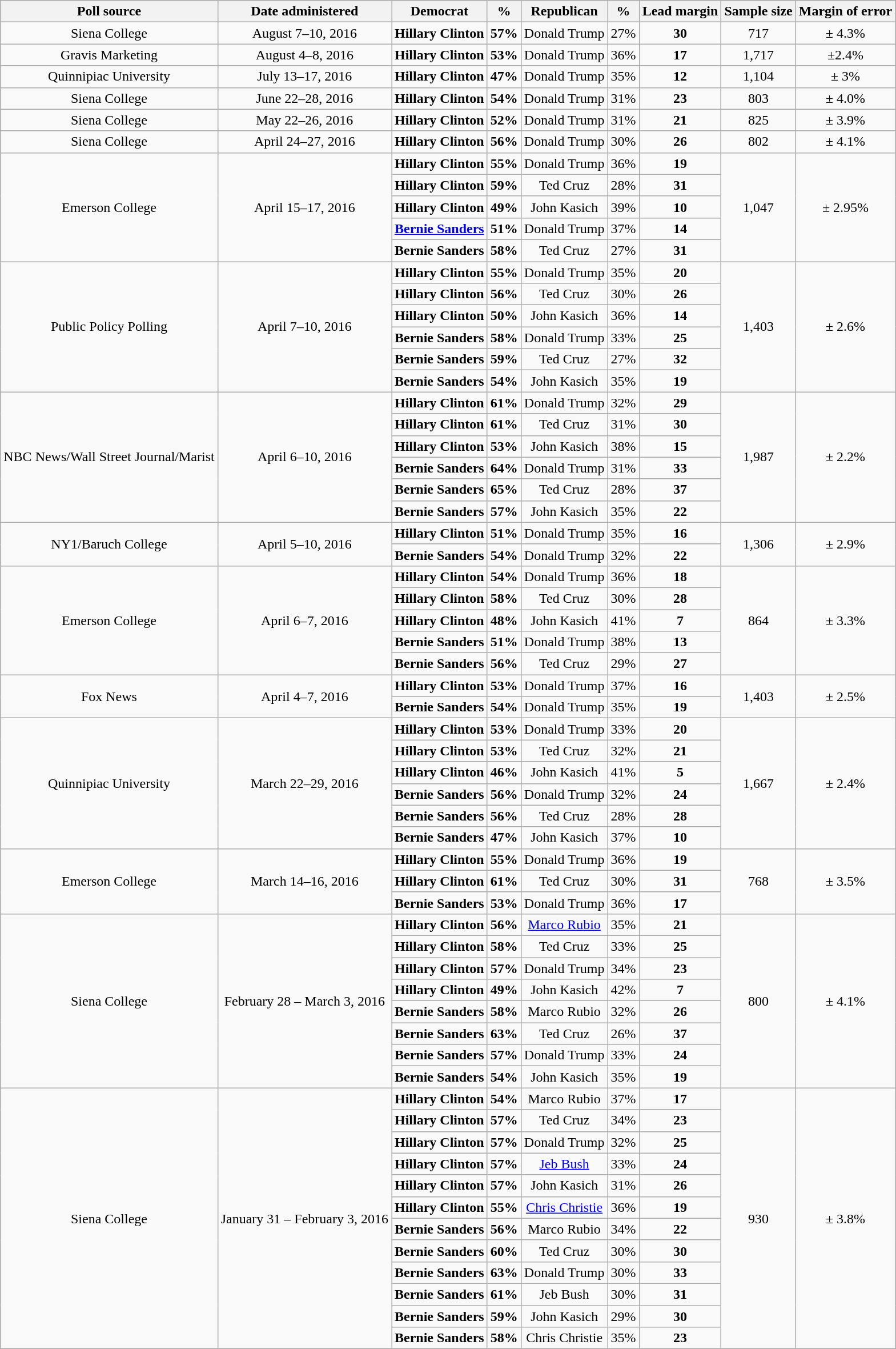<table class="wikitable" style="text-align:center;">
<tr valign=bottom>
<th>Poll source</th>
<th>Date administered</th>
<th>Democrat</th>
<th>%</th>
<th>Republican</th>
<th>%</th>
<th>Lead margin</th>
<th>Sample size</th>
<th>Margin of error</th>
</tr>
<tr>
<td>Siena College</td>
<td>August 7–10, 2016</td>
<td><strong>Hillary Clinton</strong></td>
<td><strong>57%</strong></td>
<td>Donald Trump</td>
<td>27%</td>
<td><strong>30</strong></td>
<td>717</td>
<td>± 4.3%</td>
</tr>
<tr>
<td>Gravis Marketing</td>
<td>August 4–8, 2016</td>
<td><strong>Hillary Clinton</strong></td>
<td><strong>53%</strong></td>
<td>Donald Trump</td>
<td>36%</td>
<td><strong>17</strong></td>
<td>1,717</td>
<td>±2.4%</td>
</tr>
<tr>
<td>Quinnipiac University</td>
<td>July 13–17, 2016</td>
<td><strong>Hillary Clinton</strong></td>
<td><strong>47%</strong></td>
<td>Donald Trump</td>
<td>35%</td>
<td><strong>12</strong></td>
<td>1,104</td>
<td>± 3%</td>
</tr>
<tr>
<td>Siena College</td>
<td>June 22–28, 2016</td>
<td><strong>Hillary Clinton</strong></td>
<td><strong>54%</strong></td>
<td>Donald Trump</td>
<td>31%</td>
<td><strong>23</strong></td>
<td>803</td>
<td>± 4.0%</td>
</tr>
<tr>
<td>Siena College</td>
<td>May 22–26, 2016</td>
<td><strong>Hillary Clinton</strong></td>
<td><strong>52%</strong></td>
<td>Donald Trump</td>
<td>31%</td>
<td><strong>21</strong></td>
<td>825</td>
<td>± 3.9%</td>
</tr>
<tr>
<td>Siena College</td>
<td>April 24–27, 2016</td>
<td><strong>Hillary Clinton</strong></td>
<td><strong>56%</strong></td>
<td>Donald Trump</td>
<td>30%</td>
<td><strong>26</strong></td>
<td>802</td>
<td>± 4.1%</td>
</tr>
<tr>
<td rowspan=5>Emerson College</td>
<td rowspan=5>April 15–17, 2016</td>
<td><strong>Hillary Clinton</strong></td>
<td><strong>55%</strong></td>
<td>Donald Trump</td>
<td>36%</td>
<td><strong>19</strong></td>
<td rowspan=5>1,047</td>
<td rowspan=5>± 2.95%</td>
</tr>
<tr>
<td><strong>Hillary Clinton</strong></td>
<td><strong>59%</strong></td>
<td>Ted Cruz</td>
<td>28%</td>
<td><strong>31</strong></td>
</tr>
<tr>
<td><strong>Hillary Clinton</strong></td>
<td><strong>49%</strong></td>
<td>John Kasich</td>
<td>39%</td>
<td><strong>10</strong></td>
</tr>
<tr>
<td><strong><a href='#'>Bernie Sanders</a></strong></td>
<td><strong>51%</strong></td>
<td>Donald Trump</td>
<td>37%</td>
<td><strong>14</strong></td>
</tr>
<tr>
<td><strong>Bernie Sanders</strong></td>
<td><strong>58%</strong></td>
<td>Ted Cruz</td>
<td>27%</td>
<td><strong>31</strong></td>
</tr>
<tr>
<td rowspan=6>Public Policy Polling</td>
<td rowspan=6>April 7–10, 2016</td>
<td><strong>Hillary Clinton</strong></td>
<td><strong>55%</strong></td>
<td>Donald Trump</td>
<td>35%</td>
<td><strong>20</strong></td>
<td rowspan=6>1,403</td>
<td rowspan=6>± 2.6%</td>
</tr>
<tr>
<td><strong>Hillary Clinton</strong></td>
<td><strong>56%</strong></td>
<td>Ted Cruz</td>
<td>30%</td>
<td><strong>26</strong></td>
</tr>
<tr>
<td><strong>Hillary Clinton</strong></td>
<td><strong>50%</strong></td>
<td>John Kasich</td>
<td>36%</td>
<td><strong>14</strong></td>
</tr>
<tr>
<td><strong>Bernie Sanders</strong></td>
<td><strong>58%</strong></td>
<td>Donald Trump</td>
<td>33%</td>
<td><strong>25</strong></td>
</tr>
<tr>
<td><strong>Bernie Sanders</strong></td>
<td><strong>59%</strong></td>
<td>Ted Cruz</td>
<td>27%</td>
<td><strong>32</strong></td>
</tr>
<tr>
<td><strong>Bernie Sanders</strong></td>
<td><strong>54%</strong></td>
<td>John Kasich</td>
<td>35%</td>
<td><strong>19</strong></td>
</tr>
<tr>
<td rowspan=6>NBC News/Wall Street Journal/Marist</td>
<td rowspan=6>April 6–10, 2016</td>
<td><strong>Hillary Clinton</strong></td>
<td><strong>61%</strong></td>
<td>Donald Trump</td>
<td>32%</td>
<td><strong>29</strong></td>
<td rowspan=6>1,987</td>
<td rowspan=6>± 2.2%</td>
</tr>
<tr>
<td><strong>Hillary Clinton</strong></td>
<td><strong>61%</strong></td>
<td>Ted Cruz</td>
<td>31%</td>
<td><strong>30</strong></td>
</tr>
<tr>
<td><strong>Hillary Clinton</strong></td>
<td><strong>53%</strong></td>
<td>John Kasich</td>
<td>38%</td>
<td><strong>15</strong></td>
</tr>
<tr>
<td><strong>Bernie Sanders</strong></td>
<td><strong>64%</strong></td>
<td>Donald Trump</td>
<td>31%</td>
<td><strong>33</strong></td>
</tr>
<tr>
<td><strong>Bernie Sanders</strong></td>
<td><strong>65%</strong></td>
<td>Ted Cruz</td>
<td>28%</td>
<td><strong>37</strong></td>
</tr>
<tr>
<td><strong>Bernie Sanders</strong></td>
<td><strong>57%</strong></td>
<td>John Kasich</td>
<td>35%</td>
<td><strong>22</strong></td>
</tr>
<tr>
<td rowspan=2>NY1/Baruch College</td>
<td rowspan=2>April 5–10, 2016</td>
<td><strong>Hillary Clinton</strong></td>
<td><strong>51%</strong></td>
<td>Donald Trump</td>
<td>35%</td>
<td><strong>16</strong></td>
<td rowspan=2>1,306</td>
<td rowspan=2>± 2.9%</td>
</tr>
<tr>
<td><strong>Bernie Sanders</strong></td>
<td><strong>54%</strong></td>
<td>Donald Trump</td>
<td>32%</td>
<td><strong>22</strong></td>
</tr>
<tr>
<td rowspan=5>Emerson College</td>
<td rowspan=5>April 6–7, 2016</td>
<td><strong>Hillary Clinton</strong></td>
<td><strong>54%</strong></td>
<td>Donald Trump</td>
<td>36%</td>
<td><strong>18</strong></td>
<td rowspan=5>864</td>
<td rowspan=5>± 3.3%</td>
</tr>
<tr>
<td><strong>Hillary Clinton</strong></td>
<td><strong>58%</strong></td>
<td>Ted Cruz</td>
<td>30%</td>
<td><strong>28</strong></td>
</tr>
<tr>
<td><strong>Hillary Clinton</strong></td>
<td><strong>48%</strong></td>
<td>John Kasich</td>
<td>41%</td>
<td><strong>7</strong></td>
</tr>
<tr>
<td><strong>Bernie Sanders</strong></td>
<td><strong>51%</strong></td>
<td>Donald Trump</td>
<td>38%</td>
<td><strong>13</strong></td>
</tr>
<tr>
<td><strong>Bernie Sanders</strong></td>
<td><strong>56%</strong></td>
<td>Ted Cruz</td>
<td>29%</td>
<td><strong>27</strong></td>
</tr>
<tr>
<td rowspan=2>Fox News</td>
<td rowspan=2>April 4–7, 2016</td>
<td><strong>Hillary Clinton</strong></td>
<td><strong>53%</strong></td>
<td>Donald Trump</td>
<td>37%</td>
<td><strong>16</strong></td>
<td rowspan=2>1,403</td>
<td rowspan=2>± 2.5%</td>
</tr>
<tr>
<td><strong>Bernie Sanders</strong></td>
<td><strong>54%</strong></td>
<td>Donald Trump</td>
<td>35%</td>
<td><strong>19</strong></td>
</tr>
<tr>
<td rowspan=6>Quinnipiac University</td>
<td rowspan=6>March 22–29, 2016</td>
<td><strong>Hillary Clinton</strong></td>
<td><strong>53%</strong></td>
<td>Donald Trump</td>
<td>33%</td>
<td><strong>20</strong></td>
<td rowspan=6>1,667</td>
<td rowspan=6>± 2.4%</td>
</tr>
<tr>
<td><strong>Hillary Clinton</strong></td>
<td><strong>53%</strong></td>
<td>Ted Cruz</td>
<td>32%</td>
<td><strong>21</strong></td>
</tr>
<tr>
<td><strong>Hillary Clinton</strong></td>
<td><strong>46%</strong></td>
<td>John Kasich</td>
<td>41%</td>
<td><strong>5</strong></td>
</tr>
<tr>
<td><strong>Bernie Sanders</strong></td>
<td><strong>56%</strong></td>
<td>Donald Trump</td>
<td>32%</td>
<td><strong>24</strong></td>
</tr>
<tr>
<td><strong>Bernie Sanders</strong></td>
<td><strong>56%</strong></td>
<td>Ted Cruz</td>
<td>28%</td>
<td><strong>28</strong></td>
</tr>
<tr>
<td><strong>Bernie Sanders</strong></td>
<td><strong>47%</strong></td>
<td>John Kasich</td>
<td>37%</td>
<td><strong>10</strong></td>
</tr>
<tr>
<td rowspan=3>Emerson College</td>
<td rowspan=3>March 14–16, 2016</td>
<td><strong>Hillary Clinton</strong></td>
<td><strong>55%</strong></td>
<td>Donald Trump</td>
<td>36%</td>
<td><strong>19</strong></td>
<td rowspan=3>768</td>
<td rowspan=3>± 3.5%</td>
</tr>
<tr>
<td><strong>Hillary Clinton</strong></td>
<td><strong>61%</strong></td>
<td>Ted Cruz</td>
<td>30%</td>
<td><strong>31</strong></td>
</tr>
<tr>
<td><strong>Bernie Sanders</strong></td>
<td><strong>53%</strong></td>
<td>Donald Trump</td>
<td>36%</td>
<td><strong>17</strong></td>
</tr>
<tr>
<td rowspan=8>Siena College</td>
<td rowspan=8>February 28 – March 3, 2016</td>
<td><strong>Hillary Clinton</strong></td>
<td><strong>56%</strong></td>
<td><a href='#'>Marco Rubio</a></td>
<td>35%</td>
<td><strong>21</strong></td>
<td rowspan=8>800</td>
<td rowspan=8>± 4.1%</td>
</tr>
<tr>
<td><strong>Hillary Clinton</strong></td>
<td><strong>58%</strong></td>
<td>Ted Cruz</td>
<td>33%</td>
<td><strong>25</strong></td>
</tr>
<tr>
<td><strong>Hillary Clinton</strong></td>
<td><strong>57%</strong></td>
<td>Donald Trump</td>
<td>34%</td>
<td><strong>23</strong></td>
</tr>
<tr>
<td><strong>Hillary Clinton</strong></td>
<td><strong>49%</strong></td>
<td>John Kasich</td>
<td>42%</td>
<td><strong>7</strong></td>
</tr>
<tr>
<td><strong>Bernie Sanders</strong></td>
<td><strong>58%</strong></td>
<td>Marco Rubio</td>
<td>32%</td>
<td><strong>26</strong></td>
</tr>
<tr>
<td><strong>Bernie Sanders</strong></td>
<td><strong>63%</strong></td>
<td>Ted Cruz</td>
<td>26%</td>
<td><strong>37</strong></td>
</tr>
<tr>
<td><strong>Bernie Sanders</strong></td>
<td><strong>57%</strong></td>
<td>Donald Trump</td>
<td>33%</td>
<td><strong>24</strong></td>
</tr>
<tr>
<td><strong>Bernie Sanders</strong></td>
<td><strong>54%</strong></td>
<td>John Kasich</td>
<td>35%</td>
<td><strong>19</strong></td>
</tr>
<tr>
<td rowspan=12>Siena College</td>
<td rowspan=12>January 31 – February 3, 2016</td>
<td><strong>Hillary Clinton</strong></td>
<td><strong>54%</strong></td>
<td>Marco Rubio</td>
<td>37%</td>
<td><strong>17</strong></td>
<td rowspan=12>930</td>
<td rowspan=12>± 3.8%</td>
</tr>
<tr>
<td><strong>Hillary Clinton</strong></td>
<td><strong>57%</strong></td>
<td>Ted Cruz</td>
<td>34%</td>
<td><strong>23</strong></td>
</tr>
<tr>
<td><strong>Hillary Clinton</strong></td>
<td><strong>57%</strong></td>
<td>Donald Trump</td>
<td>32%</td>
<td><strong>25</strong></td>
</tr>
<tr>
<td><strong>Hillary Clinton</strong></td>
<td><strong>57%</strong></td>
<td><a href='#'>Jeb Bush</a></td>
<td>33%</td>
<td><strong>24</strong></td>
</tr>
<tr>
<td><strong>Hillary Clinton</strong></td>
<td><strong>57%</strong></td>
<td>John Kasich</td>
<td>31%</td>
<td><strong>26</strong></td>
</tr>
<tr>
<td><strong>Hillary Clinton</strong></td>
<td><strong>55%</strong></td>
<td><a href='#'>Chris Christie</a></td>
<td>36%</td>
<td><strong>19</strong></td>
</tr>
<tr>
<td><strong>Bernie Sanders</strong></td>
<td><strong>56%</strong></td>
<td>Marco Rubio</td>
<td>34%</td>
<td><strong>22</strong></td>
</tr>
<tr>
<td><strong>Bernie Sanders</strong></td>
<td><strong>60%</strong></td>
<td>Ted Cruz</td>
<td>30%</td>
<td><strong>30</strong></td>
</tr>
<tr>
<td><strong>Bernie Sanders</strong></td>
<td><strong>63%</strong></td>
<td>Donald Trump</td>
<td>30%</td>
<td><strong>33</strong></td>
</tr>
<tr>
<td><strong>Bernie Sanders</strong></td>
<td><strong>61%</strong></td>
<td>Jeb Bush</td>
<td>30%</td>
<td><strong>31</strong></td>
</tr>
<tr>
<td><strong>Bernie Sanders</strong></td>
<td><strong>59%</strong></td>
<td>John Kasich</td>
<td>29%</td>
<td><strong>30</strong></td>
</tr>
<tr>
<td><strong>Bernie Sanders</strong></td>
<td><strong>58%</strong></td>
<td>Chris Christie</td>
<td>35%</td>
<td><strong>23</strong></td>
</tr>
</table>
